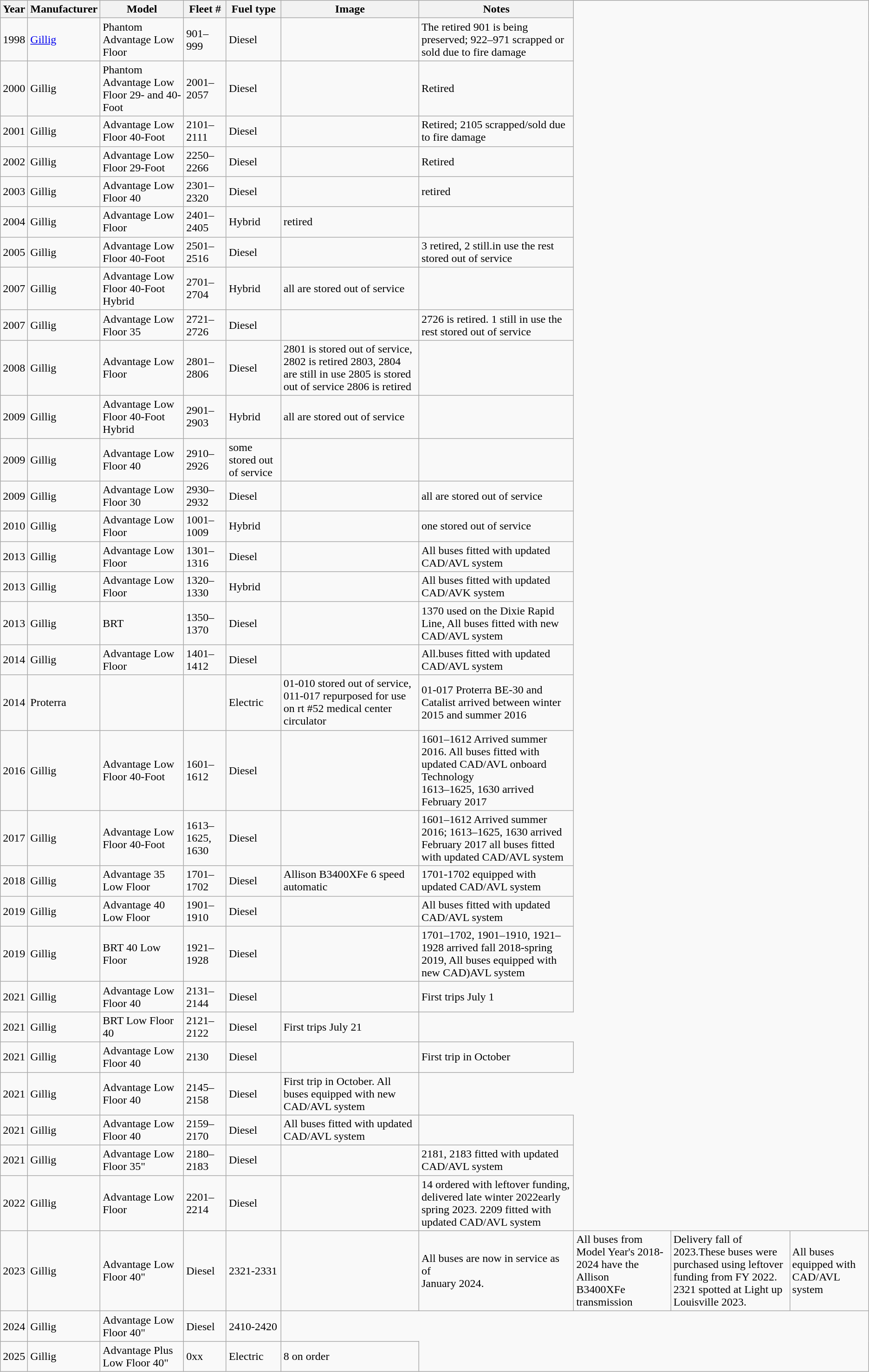<table class="wikitable mw-collapsible">
<tr>
<th>Year</th>
<th>Manufacturer</th>
<th>Model</th>
<th>Fleet #</th>
<th>Fuel type</th>
<th>Image</th>
<th>Notes</th>
</tr>
<tr>
<td>1998</td>
<td><a href='#'>Gillig</a></td>
<td>Phantom Advantage Low Floor</td>
<td>901–999</td>
<td>Diesel</td>
<td></td>
<td>The retired 901 is being preserved; 922–971 scrapped or sold due to fire damage</td>
</tr>
<tr>
<td>2000</td>
<td>Gillig</td>
<td>Phantom Advantage Low Floor 29- and 40-Foot</td>
<td>2001–2057</td>
<td>Diesel</td>
<td></td>
<td>Retired</td>
</tr>
<tr>
<td>2001</td>
<td>Gillig</td>
<td>Advantage Low Floor 40-Foot</td>
<td>2101–2111</td>
<td>Diesel</td>
<td></td>
<td>Retired; 2105 scrapped/sold due to fire damage</td>
</tr>
<tr>
<td>2002</td>
<td>Gillig</td>
<td>Advantage Low Floor 29-Foot</td>
<td>2250–2266</td>
<td>Diesel</td>
<td></td>
<td>Retired</td>
</tr>
<tr>
<td>2003</td>
<td>Gillig</td>
<td>Advantage Low Floor 40</td>
<td>2301–2320</td>
<td>Diesel</td>
<td></td>
<td>retired</td>
</tr>
<tr>
<td>2004</td>
<td>Gillig</td>
<td>Advantage Low Floor</td>
<td>2401–2405</td>
<td>Hybrid</td>
<td>retired</td>
<td></td>
</tr>
<tr>
<td>2005</td>
<td>Gillig</td>
<td>Advantage Low Floor 40-Foot</td>
<td>2501–2516</td>
<td>Diesel</td>
<td></td>
<td>3 retired, 2 still.in use the rest stored out of service</td>
</tr>
<tr>
<td>2007</td>
<td>Gillig</td>
<td>Advantage Low Floor 40-Foot Hybrid</td>
<td>2701–2704</td>
<td>Hybrid</td>
<td>all are stored out of service</td>
<td></td>
</tr>
<tr>
<td>2007</td>
<td>Gillig</td>
<td>Advantage Low Floor 35</td>
<td>2721–2726</td>
<td>Diesel</td>
<td></td>
<td>2726 is retired. 1 still in use the rest stored out of service</td>
</tr>
<tr>
<td>2008</td>
<td>Gillig</td>
<td>Advantage Low Floor</td>
<td>2801–2806</td>
<td>Diesel</td>
<td>2801 is stored out of service, 2802 is retired 2803, 2804 are still in use 2805 is stored out of service 2806 is retired</td>
<td></td>
</tr>
<tr>
<td>2009</td>
<td>Gillig</td>
<td>Advantage Low Floor 40-Foot Hybrid</td>
<td>2901–2903</td>
<td>Hybrid</td>
<td>all are stored out of service</td>
<td></td>
</tr>
<tr>
<td>2009</td>
<td>Gillig</td>
<td>Advantage Low Floor 40</td>
<td>2910–2926</td>
<td>some stored out of service</td>
<td></td>
<td></td>
</tr>
<tr>
<td>2009</td>
<td>Gillig</td>
<td>Advantage Low Floor 30</td>
<td>2930–2932</td>
<td>Diesel</td>
<td></td>
<td>all are stored out of service</td>
</tr>
<tr>
<td>2010</td>
<td>Gillig</td>
<td>Advantage Low Floor</td>
<td>1001–1009</td>
<td>Hybrid</td>
<td></td>
<td>one stored out of service</td>
</tr>
<tr>
<td>2013</td>
<td>Gillig</td>
<td>Advantage Low Floor</td>
<td>1301–1316</td>
<td>Diesel</td>
<td></td>
<td>All buses fitted with updated CAD/AVL system</td>
</tr>
<tr>
<td>2013</td>
<td>Gillig</td>
<td>Advantage Low Floor</td>
<td>1320–1330</td>
<td>Hybrid</td>
<td></td>
<td>All buses fitted with updated CAD/AVK system</td>
</tr>
<tr>
<td>2013</td>
<td>Gillig</td>
<td>BRT</td>
<td>1350–1370</td>
<td>Diesel</td>
<td></td>
<td>1370 used on the Dixie Rapid Line, All buses fitted with new CAD/AVL system</td>
</tr>
<tr>
<td>2014</td>
<td>Gillig</td>
<td>Advantage Low Floor</td>
<td>1401–1412</td>
<td>Diesel</td>
<td></td>
<td>All.buses fitted with updated CAD/AVL system</td>
</tr>
<tr>
<td>2014</td>
<td>Proterra</td>
<td></td>
<td></td>
<td>Electric</td>
<td>01-010 stored out of service, 011-017 repurposed for use on rt #52 medical center circulator</td>
<td>01-017 Proterra BE-30 and Catalist arrived between winter 2015 and summer 2016</td>
</tr>
<tr>
<td>2016</td>
<td>Gillig</td>
<td>Advantage Low Floor 40-Foot</td>
<td>1601–1612</td>
<td>Diesel</td>
<td></td>
<td>1601–1612 Arrived summer 2016. All buses fitted with updated CAD/AVL onboard Technology<br>1613–1625, 1630 arrived February 2017</td>
</tr>
<tr>
<td>2017</td>
<td>Gillig</td>
<td>Advantage Low Floor 40-Foot</td>
<td>1613–1625, 1630</td>
<td>Diesel</td>
<td></td>
<td>1601–1612 Arrived summer 2016; 1613–1625, 1630 arrived February 2017 all buses fitted with updated CAD/AVL system</td>
</tr>
<tr>
<td>2018</td>
<td>Gillig</td>
<td>Advantage 35 Low Floor</td>
<td>1701–1702</td>
<td>Diesel</td>
<td>Allison B3400XFe 6 speed automatic</td>
<td>1701-1702 equipped with updated CAD/AVL system</td>
</tr>
<tr>
<td>2019</td>
<td>Gillig</td>
<td>Advantage 40 Low Floor</td>
<td>1901–1910</td>
<td>Diesel</td>
<td></td>
<td>All buses fitted with updated CAD/AVL system</td>
</tr>
<tr>
<td>2019</td>
<td>Gillig</td>
<td>BRT 40 Low Floor</td>
<td>1921–1928</td>
<td>Diesel</td>
<td></td>
<td>1701–1702, 1901–1910, 1921–1928 arrived fall 2018-spring 2019, All buses equipped with new CAD)AVL system</td>
</tr>
<tr>
<td>2021</td>
<td>Gillig</td>
<td>Advantage Low Floor 40</td>
<td>2131–2144</td>
<td>Diesel</td>
<td></td>
<td>First trips July 1</td>
</tr>
<tr>
<td>2021</td>
<td>Gillig</td>
<td>BRT Low Floor 40</td>
<td>2121–2122</td>
<td>Diesel</td>
<td>First trips July 21</td>
</tr>
<tr>
<td>2021</td>
<td>Gillig</td>
<td>Advantage Low Floor 40</td>
<td>2130</td>
<td>Diesel</td>
<td></td>
<td>First trip in October</td>
</tr>
<tr>
<td>2021</td>
<td>Gillig</td>
<td>Advantage Low Floor 40</td>
<td>2145–2158</td>
<td>Diesel</td>
<td>First trip in October. All buses equipped with new CAD/AVL system</td>
</tr>
<tr>
<td>2021</td>
<td>Gillig</td>
<td>Advantage Low Floor 40</td>
<td>2159–2170</td>
<td>Diesel</td>
<td>All buses fitted with updated CAD/AVL system</td>
<td></td>
</tr>
<tr>
<td>2021</td>
<td>Gillig</td>
<td>Advantage Low Floor 35"</td>
<td>2180–2183</td>
<td>Diesel</td>
<td></td>
<td>2181, 2183 fitted with updated CAD/AVL system</td>
</tr>
<tr>
<td>2022</td>
<td>Gillig</td>
<td>Advantage Low Floor</td>
<td>2201–2214</td>
<td>Diesel</td>
<td></td>
<td>14 ordered with leftover funding, delivered late winter 2022early spring 2023. 2209 fitted with updated CAD/AVL system</td>
</tr>
<tr>
<td>2023</td>
<td>Gillig</td>
<td>Advantage Low Floor 40"</td>
<td>Diesel</td>
<td>2321-2331</td>
<td></td>
<td>All buses are now in service as of<br>January 2024.</td>
<td>All buses from Model Year's 2018-2024 have the Allison<br>B3400XFe transmission</td>
<td>Delivery fall of 2023.These buses were purchased using leftover funding from FY 2022.<br>2321 spotted at Light up Louisville 2023.</td>
<td>All buses equipped with CAD/AVL system</td>
</tr>
<tr>
<td>2024</td>
<td>Gillig</td>
<td>Advantage Low Floor 40"</td>
<td>Diesel</td>
<td>2410-2420</td>
</tr>
<tr>
<td>2025</td>
<td>Gillig</td>
<td>Advantage Plus Low Floor 40"</td>
<td>0xx</td>
<td>Electric</td>
<td>8 on order</td>
</tr>
</table>
